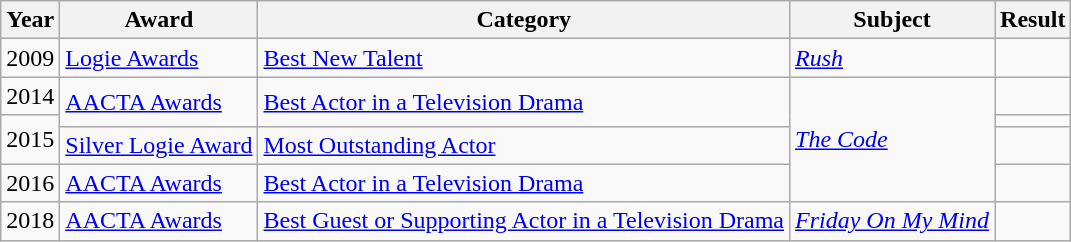<table class="wikitable">
<tr>
<th>Year</th>
<th>Award</th>
<th>Category</th>
<th>Subject</th>
<th>Result</th>
</tr>
<tr>
<td>2009</td>
<td><a href='#'>Logie Awards</a></td>
<td><a href='#'>Best New Talent</a></td>
<td><em><a href='#'>Rush</a></em></td>
<td></td>
</tr>
<tr>
<td>2014</td>
<td rowspan=2><a href='#'>AACTA Awards</a></td>
<td rowspan=2><a href='#'>Best Actor in a Television Drama</a></td>
<td rowspan=4><em><a href='#'>The Code</a></em></td>
<td></td>
</tr>
<tr>
<td rowspan=2>2015</td>
<td></td>
</tr>
<tr>
<td><a href='#'>Silver Logie Award</a></td>
<td><a href='#'>Most Outstanding Actor</a></td>
<td></td>
</tr>
<tr>
<td>2016</td>
<td><a href='#'>AACTA Awards</a></td>
<td><a href='#'>Best Actor in a Television Drama</a></td>
<td></td>
</tr>
<tr>
<td>2018</td>
<td><a href='#'>AACTA Awards</a></td>
<td><a href='#'>Best Guest or Supporting Actor in a Television Drama</a></td>
<td><em><a href='#'>Friday On My Mind</a></em></td>
<td></td>
</tr>
</table>
